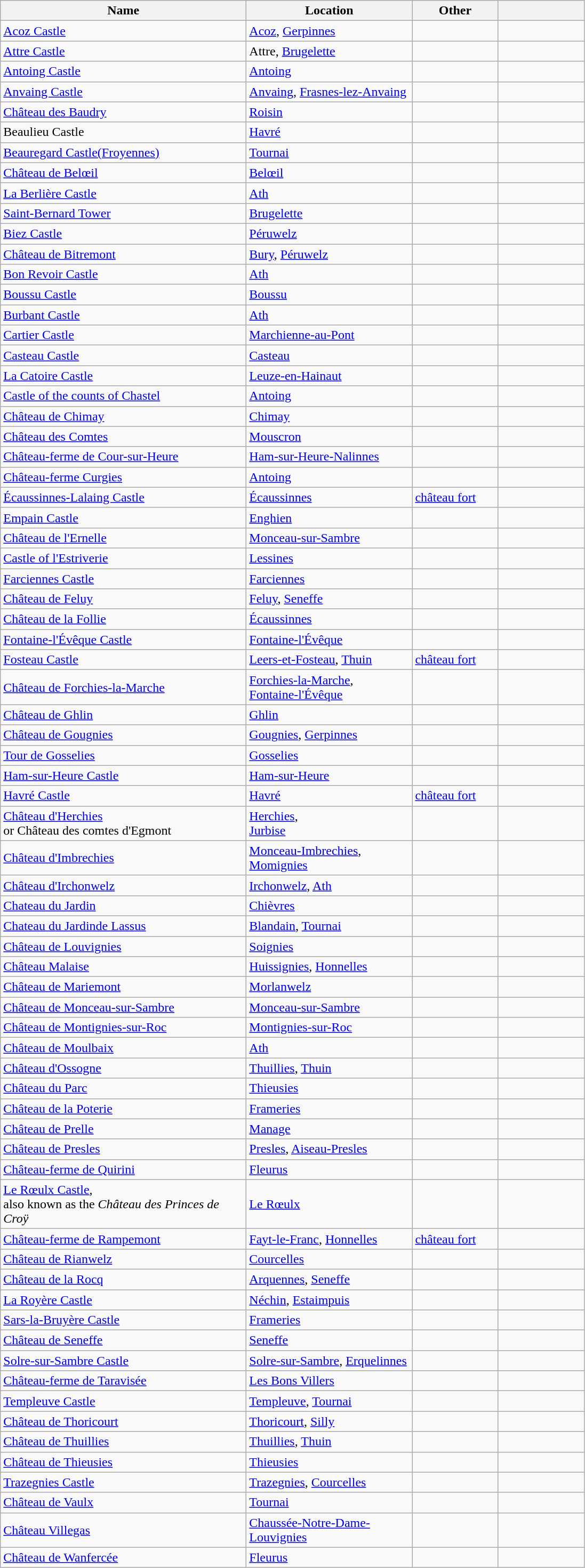<table class="wikitable sortable">
<tr>
<th width=300>Name</th>
<th width=200>Location</th>
<th width=100>Other</th>
<th width=100></th>
</tr>
<tr>
<td><a href='#'>Acoz Castle</a></td>
<td><a href='#'>Acoz</a>, <a href='#'>Gerpinnes</a></td>
<td></td>
<td></td>
</tr>
<tr>
<td><a href='#'>Attre Castle</a></td>
<td>Attre, <a href='#'>Brugelette</a></td>
<td></td>
<td></td>
</tr>
<tr>
<td><a href='#'>Antoing Castle</a></td>
<td><a href='#'>Antoing</a></td>
<td></td>
<td></td>
</tr>
<tr>
<td><a href='#'>Anvaing Castle</a></td>
<td><a href='#'>Anvaing</a>, <a href='#'>Frasnes-lez-Anvaing</a></td>
<td></td>
<td></td>
</tr>
<tr>
<td><a href='#'>Château des Baudry</a></td>
<td><a href='#'>Roisin</a></td>
<td></td>
<td></td>
</tr>
<tr>
<td>Beaulieu Castle</td>
<td><a href='#'>Havré</a></td>
<td></td>
<td></td>
</tr>
<tr>
<td><a href='#'>Beauregard Castle(Froyennes)</a></td>
<td><a href='#'>Tournai</a></td>
<td></td>
<td></td>
</tr>
<tr>
<td><a href='#'>Château de Belœil</a></td>
<td><a href='#'>Belœil</a></td>
<td></td>
<td></td>
</tr>
<tr>
<td><a href='#'>La Berlière Castle</a></td>
<td><a href='#'>Ath</a></td>
<td></td>
<td></td>
</tr>
<tr>
<td><a href='#'>Saint-Bernard Tower</a></td>
<td><a href='#'>Brugelette</a></td>
<td></td>
<td></td>
</tr>
<tr>
<td><a href='#'>Biez Castle</a></td>
<td><a href='#'>Péruwelz</a></td>
<td></td>
<td></td>
</tr>
<tr>
<td><a href='#'>Château de Bitremont</a></td>
<td><a href='#'>Bury</a>, <a href='#'>Péruwelz</a></td>
<td></td>
<td></td>
</tr>
<tr>
<td><a href='#'>Bon Revoir Castle</a></td>
<td><a href='#'>Ath</a></td>
<td></td>
<td></td>
</tr>
<tr>
<td><a href='#'>Boussu Castle</a></td>
<td><a href='#'>Boussu</a></td>
<td></td>
<td></td>
</tr>
<tr>
<td><a href='#'>Burbant Castle</a></td>
<td><a href='#'>Ath</a></td>
<td></td>
<td></td>
</tr>
<tr>
<td><a href='#'>Cartier Castle</a></td>
<td><a href='#'>Marchienne-au-Pont</a></td>
<td></td>
<td></td>
</tr>
<tr>
<td><a href='#'>Casteau Castle</a></td>
<td><a href='#'>Casteau</a></td>
<td></td>
<td></td>
</tr>
<tr>
<td><a href='#'>La Catoire Castle</a></td>
<td><a href='#'>Leuze-en-Hainaut</a></td>
<td></td>
<td></td>
</tr>
<tr>
<td><a href='#'>Castle of the counts of Chastel</a></td>
<td><a href='#'>Antoing</a></td>
<td></td>
<td></td>
</tr>
<tr>
<td><a href='#'>Château de Chimay</a></td>
<td><a href='#'>Chimay</a></td>
<td></td>
<td></td>
</tr>
<tr>
<td><a href='#'>Château des Comtes</a></td>
<td><a href='#'>Mouscron</a></td>
<td></td>
<td></td>
</tr>
<tr>
<td><a href='#'>Château-ferme de Cour-sur-Heure</a></td>
<td><a href='#'>Ham-sur-Heure-Nalinnes</a></td>
<td></td>
<td></td>
</tr>
<tr>
<td><a href='#'>Château-ferme Curgies</a></td>
<td><a href='#'>Antoing</a></td>
<td></td>
<td></td>
</tr>
<tr>
<td><a href='#'>Écaussinnes-Lalaing Castle</a></td>
<td><a href='#'>Écaussinnes</a></td>
<td><a href='#'>château fort</a></td>
<td></td>
</tr>
<tr>
<td><a href='#'>Empain Castle</a></td>
<td><a href='#'>Enghien</a></td>
<td></td>
<td></td>
</tr>
<tr>
<td><a href='#'>Château de l'Ernelle</a></td>
<td><a href='#'>Monceau-sur-Sambre</a></td>
<td></td>
<td></td>
</tr>
<tr>
<td><a href='#'>Castle of l'Estriverie</a></td>
<td><a href='#'>Lessines</a></td>
<td></td>
<td></td>
</tr>
<tr>
<td><a href='#'>Farciennes Castle</a></td>
<td><a href='#'>Farciennes</a></td>
<td></td>
<td></td>
</tr>
<tr>
<td><a href='#'>Château de Feluy</a></td>
<td><a href='#'>Feluy</a>, <a href='#'>Seneffe</a></td>
<td></td>
<td></td>
</tr>
<tr>
<td><a href='#'>Château de la Follie</a></td>
<td><a href='#'>Écaussinnes</a></td>
<td></td>
<td></td>
</tr>
<tr>
<td><a href='#'>Fontaine-l'Évêque Castle</a></td>
<td><a href='#'>Fontaine-l'Évêque</a></td>
<td></td>
<td></td>
</tr>
<tr>
<td><a href='#'>Fosteau Castle</a></td>
<td><a href='#'>Leers-et-Fosteau</a>, <a href='#'>Thuin</a></td>
<td><a href='#'>château fort</a></td>
<td></td>
</tr>
<tr>
<td><a href='#'>Château de Forchies-la-Marche</a></td>
<td><a href='#'>Forchies-la-Marche</a>,<br><a href='#'>Fontaine-l'Évêque</a></td>
<td></td>
<td></td>
</tr>
<tr>
<td><a href='#'>Château de Ghlin</a></td>
<td><a href='#'>Ghlin</a></td>
<td></td>
<td></td>
</tr>
<tr>
<td><a href='#'>Château de Gougnies</a></td>
<td><a href='#'>Gougnies</a>, <a href='#'>Gerpinnes</a></td>
<td></td>
<td></td>
</tr>
<tr>
<td><a href='#'>Tour de Gosselies</a></td>
<td><a href='#'>Gosselies</a></td>
<td></td>
<td></td>
</tr>
<tr>
<td><a href='#'>Ham-sur-Heure Castle</a></td>
<td><a href='#'>Ham-sur-Heure</a></td>
<td></td>
<td></td>
</tr>
<tr>
<td><a href='#'>Havré Castle</a></td>
<td><a href='#'>Havré</a></td>
<td><a href='#'>château fort</a></td>
<td></td>
</tr>
<tr>
<td><a href='#'>Château d'Herchies</a> <br>or Château des comtes d'Egmont</td>
<td><a href='#'>Herchies</a>,<br><a href='#'>Jurbise</a></td>
<td></td>
<td></td>
</tr>
<tr>
<td><a href='#'>Château d'Imbrechies</a></td>
<td><a href='#'>Monceau-Imbrechies</a>, <a href='#'>Momignies</a></td>
<td></td>
<td></td>
</tr>
<tr>
<td><a href='#'>Château d'Irchonwelz</a></td>
<td><a href='#'>Irchonwelz</a>, <a href='#'>Ath</a></td>
<td></td>
<td></td>
</tr>
<tr>
<td><a href='#'>Chateau du Jardin</a></td>
<td><a href='#'>Chièvres</a></td>
<td></td>
<td></td>
</tr>
<tr>
<td><a href='#'>Chateau du Jardinde Lassus</a></td>
<td><a href='#'>Blandain</a>, <a href='#'>Tournai</a></td>
<td></td>
<td></td>
</tr>
<tr>
<td><a href='#'>Château de Louvignies</a></td>
<td><a href='#'>Soignies</a></td>
<td></td>
<td></td>
</tr>
<tr>
<td><a href='#'>Château Malaise</a></td>
<td><a href='#'>Huissignies</a>, <a href='#'>Honnelles</a></td>
<td></td>
<td></td>
</tr>
<tr>
<td><a href='#'>Château de Mariemont</a></td>
<td><a href='#'>Morlanwelz</a></td>
<td></td>
<td></td>
</tr>
<tr>
<td><a href='#'>Château de Monceau-sur-Sambre</a></td>
<td><a href='#'>Monceau-sur-Sambre</a></td>
<td></td>
<td></td>
</tr>
<tr>
<td><a href='#'>Château de Montignies-sur-Roc</a></td>
<td><a href='#'>Montignies-sur-Roc</a></td>
<td></td>
<td></td>
</tr>
<tr>
<td><a href='#'>Château de Moulbaix</a></td>
<td><a href='#'>Ath</a></td>
<td></td>
<td></td>
</tr>
<tr>
<td><a href='#'>Château d'Ossogne</a></td>
<td><a href='#'>Thuillies</a>, <a href='#'>Thuin</a></td>
<td></td>
<td></td>
</tr>
<tr>
<td><a href='#'>Château du Parc</a></td>
<td><a href='#'>Thieusies</a></td>
<td></td>
<td></td>
</tr>
<tr>
<td><a href='#'>Château de la Poterie</a></td>
<td><a href='#'>Frameries</a></td>
<td></td>
<td></td>
</tr>
<tr>
<td><a href='#'>Château de Prelle</a></td>
<td><a href='#'>Manage</a></td>
<td></td>
<td></td>
</tr>
<tr>
<td><a href='#'>Château de Presles</a></td>
<td><a href='#'>Presles</a>, <a href='#'>Aiseau-Presles</a></td>
<td></td>
<td></td>
</tr>
<tr>
<td><a href='#'>Château-ferme de Quirini</a></td>
<td><a href='#'>Fleurus</a></td>
<td></td>
<td></td>
</tr>
<tr>
<td><a href='#'>Le Rœulx Castle</a>, <br>also known as the <em>Château des Princes de Croÿ</em></td>
<td><a href='#'>Le Rœulx</a></td>
<td></td>
<td></td>
</tr>
<tr>
<td><a href='#'>Château-ferme de Rampemont</a></td>
<td><a href='#'>Fayt-le-Franc</a>, <a href='#'>Honnelles</a></td>
<td><a href='#'>château fort</a></td>
<td></td>
</tr>
<tr>
<td><a href='#'>Château de Rianwelz</a></td>
<td><a href='#'>Courcelles</a></td>
<td></td>
<td></td>
</tr>
<tr>
<td><a href='#'>Château de la Rocq</a></td>
<td><a href='#'>Arquennes</a>, <a href='#'>Seneffe</a></td>
<td></td>
<td></td>
</tr>
<tr>
<td><a href='#'>La Royère Castle</a></td>
<td><a href='#'>Néchin</a>, <a href='#'>Estaimpuis</a></td>
<td></td>
<td></td>
</tr>
<tr>
<td><a href='#'>Sars-la-Bruyère Castle</a></td>
<td><a href='#'>Frameries</a></td>
<td></td>
<td></td>
</tr>
<tr>
<td><a href='#'>Château de Seneffe</a></td>
<td><a href='#'>Seneffe</a></td>
<td></td>
<td></td>
</tr>
<tr>
<td><a href='#'>Solre-sur-Sambre Castle</a></td>
<td><a href='#'>Solre-sur-Sambre</a>, <a href='#'>Erquelinnes</a></td>
<td></td>
<td></td>
</tr>
<tr>
<td><a href='#'>Château-ferme de Taravisée</a></td>
<td><a href='#'>Les Bons Villers</a></td>
<td></td>
<td></td>
</tr>
<tr>
<td><a href='#'>Templeuve Castle</a></td>
<td><a href='#'>Templeuve</a>, <a href='#'>Tournai</a></td>
<td></td>
<td></td>
</tr>
<tr>
<td><a href='#'>Château de Thoricourt</a></td>
<td><a href='#'>Thoricourt</a>, <a href='#'>Silly</a></td>
<td></td>
<td></td>
</tr>
<tr>
<td><a href='#'>Château de Thuillies</a></td>
<td><a href='#'>Thuillies</a>, <a href='#'>Thuin</a></td>
<td></td>
<td></td>
</tr>
<tr>
<td><a href='#'>Château de Thieusies</a></td>
<td><a href='#'>Thieusies</a></td>
<td></td>
<td></td>
</tr>
<tr>
<td><a href='#'>Trazegnies Castle</a></td>
<td><a href='#'>Trazegnies</a>, <a href='#'>Courcelles</a></td>
<td></td>
<td></td>
</tr>
<tr>
<td><a href='#'>Château de Vaulx</a></td>
<td><a href='#'>Tournai</a></td>
<td></td>
<td></td>
</tr>
<tr>
<td><a href='#'>Château Villegas</a></td>
<td><a href='#'>Chaussée-Notre-Dame-Louvignies</a></td>
<td></td>
<td></td>
</tr>
<tr>
<td><a href='#'>Château de Wanfercée</a></td>
<td><a href='#'>Fleurus</a></td>
<td></td>
<td></td>
</tr>
</table>
